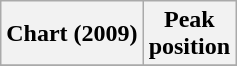<table class="wikitable plainrowheaders" style="text-align:center;">
<tr>
<th scope="col">Chart (2009)</th>
<th scope="col">Peak<br>position</th>
</tr>
<tr>
</tr>
</table>
